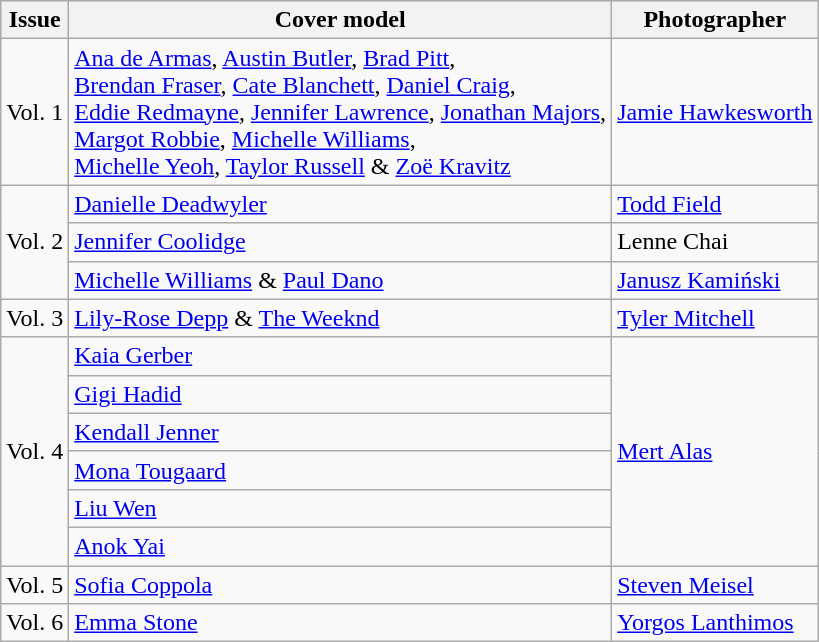<table class="sortable wikitable">
<tr>
<th>Issue</th>
<th>Cover model</th>
<th>Photographer</th>
</tr>
<tr>
<td>Vol. 1</td>
<td><a href='#'>Ana de Armas</a>, <a href='#'>Austin Butler</a>, <a href='#'>Brad Pitt</a>, <br><a href='#'>Brendan Fraser</a>, <a href='#'>Cate Blanchett</a>, <a href='#'>Daniel Craig</a>,<br>  <a href='#'>Eddie Redmayne</a>, <a href='#'>Jennifer Lawrence</a>, <a href='#'>Jonathan Majors</a>,<br> <a href='#'>Margot Robbie</a>, <a href='#'>Michelle Williams</a>,<br> <a href='#'>Michelle Yeoh</a>, <a href='#'>Taylor Russell</a> & <a href='#'>Zoë Kravitz</a></td>
<td><a href='#'>Jamie Hawkesworth</a></td>
</tr>
<tr>
<td rowspan=3>Vol. 2</td>
<td><a href='#'>Danielle Deadwyler</a></td>
<td><a href='#'>Todd Field</a></td>
</tr>
<tr>
<td><a href='#'>Jennifer Coolidge</a></td>
<td>Lenne Chai</td>
</tr>
<tr>
<td><a href='#'>Michelle Williams</a> & <a href='#'>Paul Dano</a></td>
<td><a href='#'>Janusz Kamiński</a></td>
</tr>
<tr>
<td>Vol. 3</td>
<td><a href='#'>Lily-Rose Depp</a> & <a href='#'>The Weeknd</a></td>
<td><a href='#'>Tyler Mitchell</a></td>
</tr>
<tr>
<td rowspan="6">Vol. 4</td>
<td><a href='#'>Kaia Gerber</a></td>
<td rowspan="6"><a href='#'>Mert Alas</a></td>
</tr>
<tr>
<td><a href='#'>Gigi Hadid</a></td>
</tr>
<tr>
<td><a href='#'>Kendall Jenner</a></td>
</tr>
<tr>
<td><a href='#'>Mona Tougaard</a></td>
</tr>
<tr>
<td><a href='#'>Liu Wen</a></td>
</tr>
<tr>
<td><a href='#'>Anok Yai</a></td>
</tr>
<tr>
<td>Vol. 5</td>
<td><a href='#'>Sofia Coppola</a></td>
<td><a href='#'>Steven Meisel</a></td>
</tr>
<tr>
<td>Vol. 6</td>
<td><a href='#'>Emma Stone</a></td>
<td><a href='#'>Yorgos Lanthimos</a></td>
</tr>
</table>
